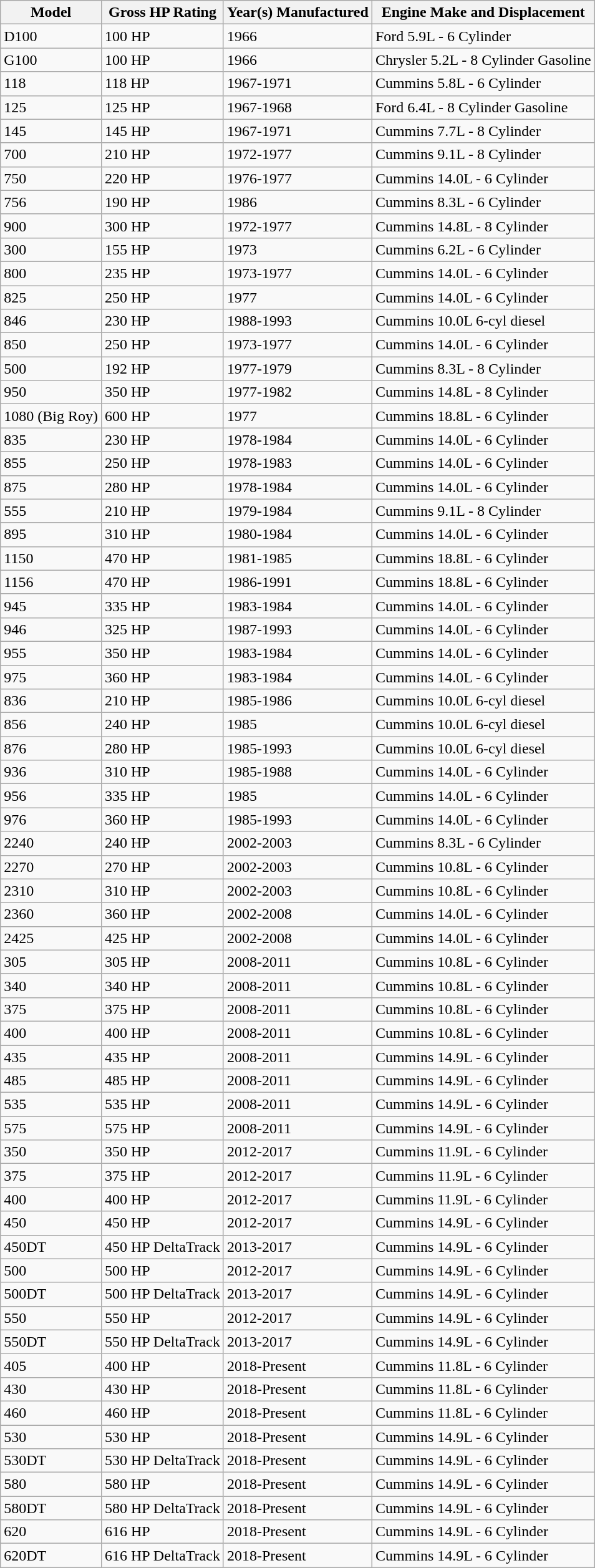<table class="wikitable sortable">
<tr>
<th>Model</th>
<th>Gross HP Rating</th>
<th>Year(s) Manufactured</th>
<th>Engine Make and Displacement</th>
</tr>
<tr>
<td>D100</td>
<td>100 HP</td>
<td>1966</td>
<td>Ford 5.9L - 6 Cylinder</td>
</tr>
<tr>
<td>G100</td>
<td>100 HP</td>
<td>1966</td>
<td>Chrysler 5.2L - 8 Cylinder Gasoline</td>
</tr>
<tr>
<td>118</td>
<td>118 HP</td>
<td>1967-1971</td>
<td>Cummins 5.8L - 6 Cylinder</td>
</tr>
<tr>
<td>125</td>
<td>125 HP</td>
<td>1967-1968</td>
<td>Ford 6.4L - 8 Cylinder Gasoline</td>
</tr>
<tr>
<td>145</td>
<td>145 HP</td>
<td>1967-1971</td>
<td>Cummins 7.7L - 8 Cylinder</td>
</tr>
<tr>
<td>700</td>
<td>210 HP</td>
<td>1972-1977</td>
<td>Cummins 9.1L - 8 Cylinder</td>
</tr>
<tr>
<td>750</td>
<td>220 HP</td>
<td>1976-1977</td>
<td>Cummins 14.0L - 6 Cylinder</td>
</tr>
<tr>
<td>756</td>
<td>190 HP</td>
<td>1986</td>
<td>Cummins 8.3L - 6 Cylinder</td>
</tr>
<tr>
<td>900</td>
<td>300 HP</td>
<td>1972-1977</td>
<td>Cummins 14.8L - 8 Cylinder</td>
</tr>
<tr>
<td>300</td>
<td>155 HP</td>
<td>1973</td>
<td>Cummins 6.2L - 6 Cylinder</td>
</tr>
<tr>
<td>800</td>
<td>235 HP</td>
<td>1973-1977</td>
<td>Cummins 14.0L - 6 Cylinder</td>
</tr>
<tr>
<td>825</td>
<td>250 HP</td>
<td>1977</td>
<td>Cummins 14.0L - 6 Cylinder</td>
</tr>
<tr>
<td>846</td>
<td>230 HP</td>
<td>1988-1993</td>
<td>Cummins 10.0L 6-cyl diesel</td>
</tr>
<tr>
<td>850</td>
<td>250 HP</td>
<td>1973-1977</td>
<td>Cummins 14.0L - 6 Cylinder</td>
</tr>
<tr>
<td>500</td>
<td>192 HP</td>
<td>1977-1979</td>
<td>Cummins 8.3L - 8 Cylinder</td>
</tr>
<tr>
<td>950</td>
<td>350 HP</td>
<td>1977-1982</td>
<td>Cummins 14.8L - 8 Cylinder</td>
</tr>
<tr>
<td>1080 (Big Roy)</td>
<td>600 HP</td>
<td>1977</td>
<td>Cummins 18.8L - 6 Cylinder</td>
</tr>
<tr>
<td>835</td>
<td>230 HP</td>
<td>1978-1984</td>
<td>Cummins 14.0L - 6 Cylinder</td>
</tr>
<tr>
<td>855</td>
<td>250 HP</td>
<td>1978-1983</td>
<td>Cummins 14.0L - 6 Cylinder</td>
</tr>
<tr>
<td>875</td>
<td>280 HP</td>
<td>1978-1984</td>
<td>Cummins 14.0L - 6 Cylinder</td>
</tr>
<tr>
<td>555</td>
<td>210 HP</td>
<td>1979-1984</td>
<td>Cummins 9.1L - 8 Cylinder</td>
</tr>
<tr>
<td>895</td>
<td>310 HP</td>
<td>1980-1984</td>
<td>Cummins 14.0L - 6 Cylinder</td>
</tr>
<tr>
<td>1150</td>
<td>470 HP</td>
<td>1981-1985</td>
<td>Cummins 18.8L - 6 Cylinder</td>
</tr>
<tr>
<td>1156</td>
<td>470 HP</td>
<td>1986-1991</td>
<td>Cummins 18.8L - 6 Cylinder</td>
</tr>
<tr>
<td>945</td>
<td>335 HP</td>
<td>1983-1984</td>
<td>Cummins 14.0L - 6 Cylinder</td>
</tr>
<tr>
<td>946</td>
<td>325 HP</td>
<td>1987-1993</td>
<td>Cummins 14.0L - 6 Cylinder</td>
</tr>
<tr>
<td>955</td>
<td>350 HP</td>
<td>1983-1984</td>
<td>Cummins 14.0L - 6 Cylinder</td>
</tr>
<tr>
<td>975</td>
<td>360 HP</td>
<td>1983-1984</td>
<td>Cummins 14.0L - 6 Cylinder</td>
</tr>
<tr>
<td>836</td>
<td>210 HP</td>
<td>1985-1986</td>
<td>Cummins 10.0L 6-cyl diesel</td>
</tr>
<tr>
<td>856</td>
<td>240 HP</td>
<td>1985</td>
<td>Cummins 10.0L 6-cyl diesel</td>
</tr>
<tr>
<td>876</td>
<td>280 HP</td>
<td>1985-1993</td>
<td>Cummins 10.0L 6-cyl diesel</td>
</tr>
<tr>
<td>936</td>
<td>310 HP</td>
<td>1985-1988</td>
<td>Cummins 14.0L - 6 Cylinder</td>
</tr>
<tr>
<td>956</td>
<td>335 HP</td>
<td>1985</td>
<td>Cummins 14.0L - 6 Cylinder</td>
</tr>
<tr>
<td>976</td>
<td>360 HP</td>
<td>1985-1993</td>
<td>Cummins 14.0L - 6 Cylinder</td>
</tr>
<tr>
<td>2240</td>
<td>240 HP</td>
<td>2002-2003</td>
<td>Cummins 8.3L - 6 Cylinder</td>
</tr>
<tr>
<td>2270</td>
<td>270 HP</td>
<td>2002-2003</td>
<td>Cummins 10.8L - 6 Cylinder</td>
</tr>
<tr>
<td>2310</td>
<td>310 HP</td>
<td>2002-2003</td>
<td>Cummins 10.8L - 6 Cylinder</td>
</tr>
<tr>
<td>2360</td>
<td>360 HP</td>
<td>2002-2008</td>
<td>Cummins 14.0L - 6 Cylinder</td>
</tr>
<tr>
<td>2425</td>
<td>425 HP</td>
<td>2002-2008</td>
<td>Cummins 14.0L - 6 Cylinder</td>
</tr>
<tr>
<td>305</td>
<td>305 HP</td>
<td>2008-2011</td>
<td>Cummins 10.8L - 6 Cylinder</td>
</tr>
<tr>
<td>340</td>
<td>340 HP</td>
<td>2008-2011</td>
<td>Cummins 10.8L - 6 Cylinder</td>
</tr>
<tr>
<td>375</td>
<td>375 HP</td>
<td>2008-2011</td>
<td>Cummins 10.8L - 6 Cylinder</td>
</tr>
<tr>
<td>400</td>
<td>400 HP</td>
<td>2008-2011</td>
<td>Cummins 10.8L - 6 Cylinder</td>
</tr>
<tr>
<td>435</td>
<td>435 HP</td>
<td>2008-2011</td>
<td>Cummins 14.9L - 6 Cylinder</td>
</tr>
<tr>
<td>485</td>
<td>485 HP</td>
<td>2008-2011</td>
<td>Cummins 14.9L - 6 Cylinder</td>
</tr>
<tr>
<td>535</td>
<td>535 HP</td>
<td>2008-2011</td>
<td>Cummins 14.9L - 6 Cylinder</td>
</tr>
<tr>
<td>575</td>
<td>575 HP</td>
<td>2008-2011</td>
<td>Cummins 14.9L - 6 Cylinder</td>
</tr>
<tr>
<td>350</td>
<td>350 HP</td>
<td>2012-2017</td>
<td>Cummins 11.9L - 6 Cylinder</td>
</tr>
<tr>
<td>375</td>
<td>375 HP</td>
<td>2012-2017</td>
<td>Cummins 11.9L - 6 Cylinder</td>
</tr>
<tr>
<td>400</td>
<td>400 HP</td>
<td>2012-2017</td>
<td>Cummins 11.9L - 6 Cylinder</td>
</tr>
<tr>
<td>450</td>
<td>450 HP</td>
<td>2012-2017</td>
<td>Cummins 14.9L - 6 Cylinder</td>
</tr>
<tr>
<td>450DT</td>
<td>450 HP DeltaTrack</td>
<td>2013-2017</td>
<td>Cummins 14.9L - 6 Cylinder</td>
</tr>
<tr>
<td>500</td>
<td>500 HP</td>
<td>2012-2017</td>
<td>Cummins 14.9L - 6 Cylinder</td>
</tr>
<tr>
<td>500DT</td>
<td>500 HP DeltaTrack</td>
<td>2013-2017</td>
<td>Cummins 14.9L - 6 Cylinder</td>
</tr>
<tr>
<td>550</td>
<td>550 HP</td>
<td>2012-2017</td>
<td>Cummins 14.9L - 6 Cylinder</td>
</tr>
<tr>
<td>550DT</td>
<td>550 HP DeltaTrack</td>
<td>2013-2017</td>
<td>Cummins 14.9L - 6 Cylinder</td>
</tr>
<tr>
<td>405</td>
<td>400 HP</td>
<td>2018-Present</td>
<td>Cummins 11.8L - 6 Cylinder</td>
</tr>
<tr>
<td>430</td>
<td>430 HP</td>
<td>2018-Present</td>
<td>Cummins 11.8L - 6 Cylinder</td>
</tr>
<tr>
<td>460</td>
<td>460 HP</td>
<td>2018-Present</td>
<td>Cummins 11.8L - 6 Cylinder</td>
</tr>
<tr>
<td>530</td>
<td>530 HP</td>
<td>2018-Present</td>
<td>Cummins 14.9L - 6 Cylinder</td>
</tr>
<tr>
<td>530DT</td>
<td>530 HP DeltaTrack</td>
<td>2018-Present</td>
<td>Cummins 14.9L - 6 Cylinder</td>
</tr>
<tr>
<td>580</td>
<td>580 HP</td>
<td>2018-Present</td>
<td>Cummins 14.9L - 6 Cylinder</td>
</tr>
<tr>
<td>580DT</td>
<td>580 HP DeltaTrack</td>
<td>2018-Present</td>
<td>Cummins 14.9L - 6 Cylinder</td>
</tr>
<tr>
<td>620</td>
<td>616 HP</td>
<td>2018-Present</td>
<td>Cummins 14.9L - 6 Cylinder</td>
</tr>
<tr>
<td>620DT</td>
<td>616 HP DeltaTrack</td>
<td>2018-Present</td>
<td>Cummins 14.9L - 6 Cylinder</td>
</tr>
</table>
